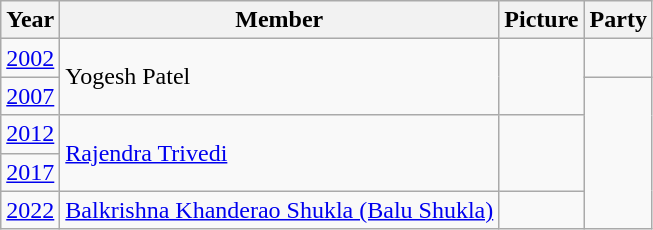<table class="wikitable sortable">
<tr>
<th>Year</th>
<th>Member</th>
<th>Picture</th>
<th colspan="2">Party</th>
</tr>
<tr>
<td><a href='#'>2002</a></td>
<td rowspan=2>Yogesh Patel</td>
<td rowspan=2></td>
<td></td>
</tr>
<tr>
<td><a href='#'>2007</a></td>
</tr>
<tr>
<td><a href='#'>2012</a></td>
<td rowspan=2><a href='#'>Rajendra Trivedi</a></td>
<td rowspan=2></td>
</tr>
<tr>
<td><a href='#'>2017</a></td>
</tr>
<tr>
<td><a href='#'>2022</a></td>
<td><a href='#'>Balkrishna Khanderao Shukla (Balu Shukla)</a></td>
<td></td>
</tr>
</table>
